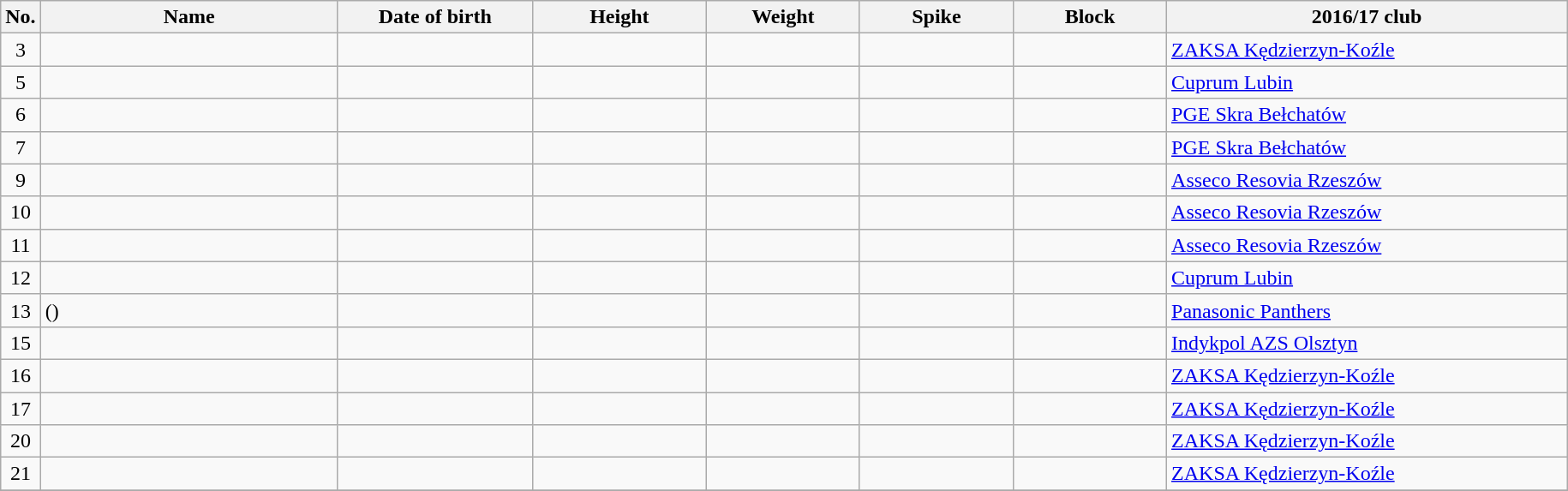<table class="wikitable sortable" style="font-size:100%; text-align:center;">
<tr>
<th>No.</th>
<th style="width:14em">Name</th>
<th style="width:9em">Date of birth</th>
<th style="width:8em">Height</th>
<th style="width:7em">Weight</th>
<th style="width:7em">Spike</th>
<th style="width:7em">Block</th>
<th style="width:19em">2016/17 club</th>
</tr>
<tr>
<td>3</td>
<td align=left></td>
<td align=right></td>
<td></td>
<td></td>
<td></td>
<td></td>
<td align=left> <a href='#'>ZAKSA Kędzierzyn-Koźle</a></td>
</tr>
<tr>
<td>5</td>
<td align=left></td>
<td align=right></td>
<td></td>
<td></td>
<td></td>
<td></td>
<td align=left> <a href='#'>Cuprum Lubin</a></td>
</tr>
<tr>
<td>6</td>
<td align=left></td>
<td align=right></td>
<td></td>
<td></td>
<td></td>
<td></td>
<td align=left> <a href='#'>PGE Skra Bełchatów</a></td>
</tr>
<tr>
<td>7</td>
<td align=left></td>
<td align=right></td>
<td></td>
<td></td>
<td></td>
<td></td>
<td align=left> <a href='#'>PGE Skra Bełchatów</a></td>
</tr>
<tr>
<td>9</td>
<td align=left></td>
<td align=right></td>
<td></td>
<td></td>
<td></td>
<td></td>
<td align=left> <a href='#'>Asseco Resovia Rzeszów</a></td>
</tr>
<tr>
<td>10</td>
<td align=left></td>
<td align=right></td>
<td></td>
<td></td>
<td></td>
<td></td>
<td align=left> <a href='#'>Asseco Resovia Rzeszów</a></td>
</tr>
<tr>
<td>11</td>
<td align=left></td>
<td align=right></td>
<td></td>
<td></td>
<td></td>
<td></td>
<td align=left> <a href='#'>Asseco Resovia Rzeszów</a></td>
</tr>
<tr>
<td>12</td>
<td align=left></td>
<td align=right></td>
<td></td>
<td></td>
<td></td>
<td></td>
<td align=left> <a href='#'>Cuprum Lubin</a></td>
</tr>
<tr>
<td>13</td>
<td align=left> ()</td>
<td align=right></td>
<td></td>
<td></td>
<td></td>
<td></td>
<td align=left> <a href='#'>Panasonic Panthers</a></td>
</tr>
<tr>
<td>15</td>
<td align=left></td>
<td align=right></td>
<td></td>
<td></td>
<td></td>
<td></td>
<td align=left> <a href='#'>Indykpol AZS Olsztyn</a></td>
</tr>
<tr>
<td>16</td>
<td align=left></td>
<td align=right></td>
<td></td>
<td></td>
<td></td>
<td></td>
<td align=left> <a href='#'>ZAKSA Kędzierzyn-Koźle</a></td>
</tr>
<tr>
<td>17</td>
<td align=left></td>
<td align=right></td>
<td></td>
<td></td>
<td></td>
<td></td>
<td align=left> <a href='#'>ZAKSA Kędzierzyn-Koźle</a></td>
</tr>
<tr>
<td>20</td>
<td align=left></td>
<td align=right></td>
<td></td>
<td></td>
<td></td>
<td></td>
<td align=left> <a href='#'>ZAKSA Kędzierzyn-Koźle</a></td>
</tr>
<tr>
<td>21</td>
<td align=left></td>
<td align=right></td>
<td></td>
<td></td>
<td></td>
<td></td>
<td align=left> <a href='#'>ZAKSA Kędzierzyn-Koźle</a></td>
</tr>
<tr>
</tr>
</table>
